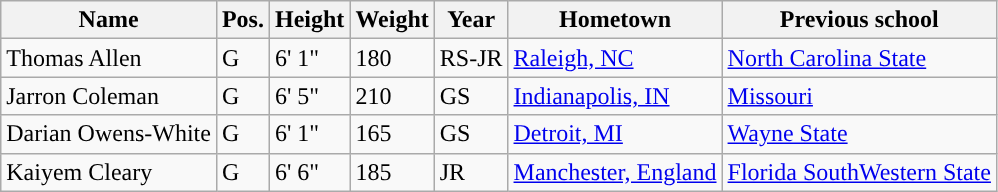<table class="wikitable sortable" border="1">
<tr align=center>
<th>Name</th>
<th>Pos.</th>
<th>Height</th>
<th>Weight</th>
<th>Year</th>
<th>Hometown</th>
<th>Previous school</th>
</tr>
<tr>
<td>Thomas Allen</td>
<td>G</td>
<td>6' 1"</td>
<td>180</td>
<td>RS-JR</td>
<td><a href='#'>Raleigh, NC</a></td>
<td><a href='#'>North Carolina State</a></td>
</tr>
<tr>
<td>Jarron Coleman</td>
<td>G</td>
<td>6' 5"</td>
<td>210</td>
<td>GS</td>
<td><a href='#'>Indianapolis, IN</a></td>
<td><a href='#'>Missouri</a></td>
</tr>
<tr>
<td>Darian Owens-White</td>
<td>G</td>
<td>6' 1"</td>
<td>165</td>
<td>GS</td>
<td><a href='#'>Detroit, MI</a></td>
<td><a href='#'>Wayne State</a></td>
</tr>
<tr>
<td>Kaiyem Cleary</td>
<td>G</td>
<td>6' 6"</td>
<td>185</td>
<td>JR</td>
<td><a href='#'>Manchester, England</a></td>
<td><a href='#'>Florida SouthWestern State</a></td>
</tr>
</table>
